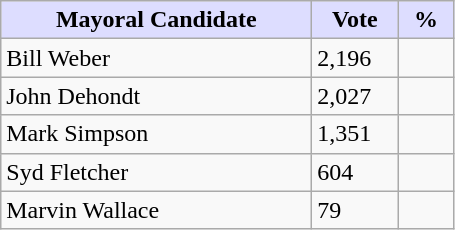<table class="wikitable">
<tr>
<th style="background:#ddf; width:200px;">Mayoral Candidate </th>
<th style="background:#ddf; width:50px;">Vote</th>
<th style="background:#ddf; width:30px;">%</th>
</tr>
<tr>
<td>Bill Weber</td>
<td>2,196</td>
<td></td>
</tr>
<tr>
<td>John Dehondt</td>
<td>2,027</td>
<td></td>
</tr>
<tr>
<td>Mark Simpson</td>
<td>1,351</td>
<td></td>
</tr>
<tr>
<td>Syd Fletcher</td>
<td>604</td>
<td></td>
</tr>
<tr>
<td>Marvin Wallace</td>
<td>79</td>
<td></td>
</tr>
</table>
